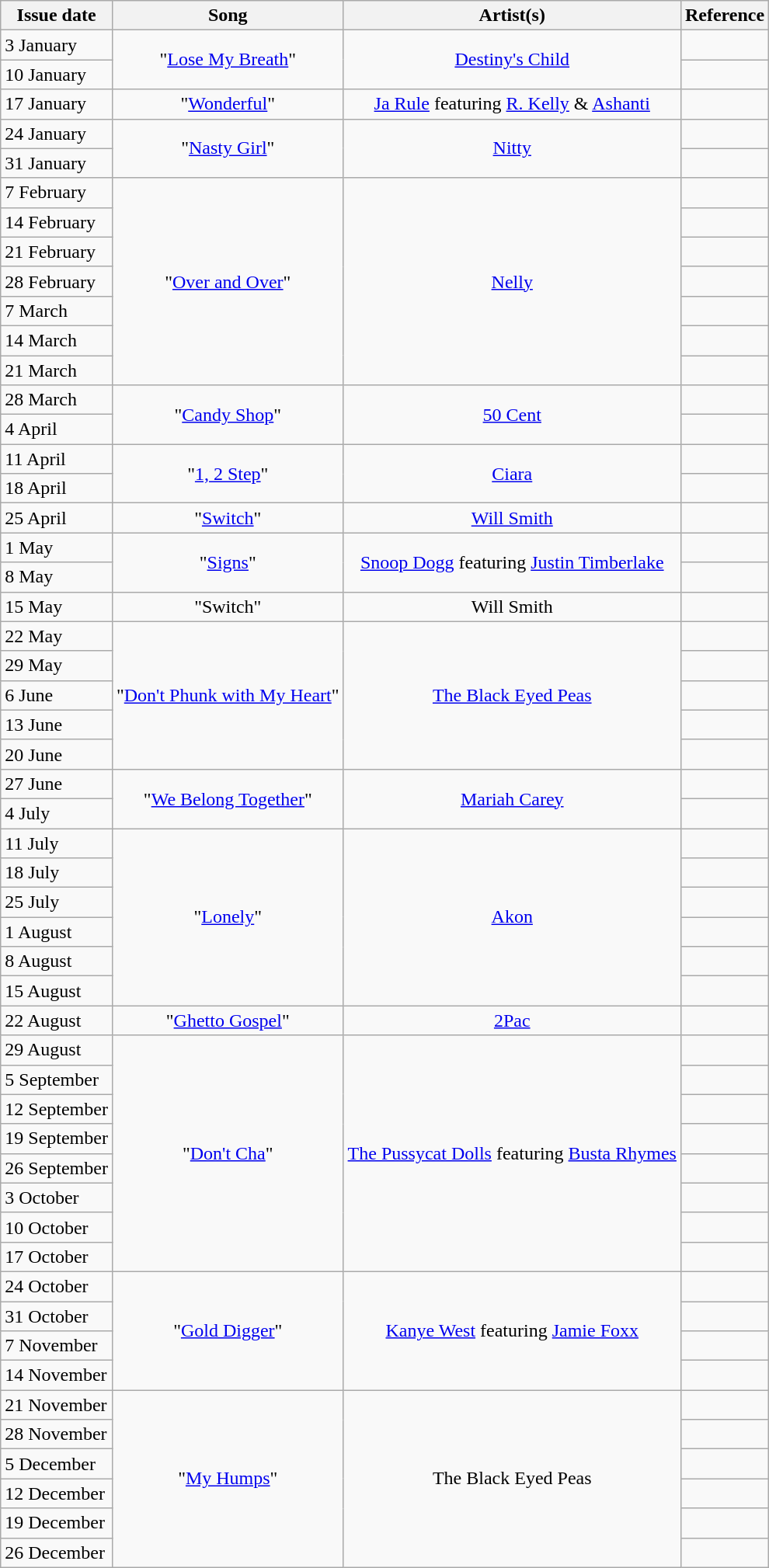<table class="wikitable">
<tr>
<th>Issue date</th>
<th>Song</th>
<th>Artist(s)</th>
<th>Reference</th>
</tr>
<tr>
<td align="left">3 January</td>
<td align="center" rowspan="2">"<a href='#'>Lose My Breath</a>"</td>
<td align="center" rowspan="2"><a href='#'>Destiny's Child</a></td>
<td align="center"></td>
</tr>
<tr>
<td align="left">10 January</td>
<td align="center"></td>
</tr>
<tr>
<td align="left">17 January</td>
<td align="center">"<a href='#'>Wonderful</a>"</td>
<td align="center"><a href='#'>Ja Rule</a> featuring <a href='#'>R. Kelly</a> & <a href='#'>Ashanti</a></td>
<td align="center"></td>
</tr>
<tr>
<td align="left">24 January</td>
<td align="center" rowspan="2">"<a href='#'>Nasty Girl</a>"</td>
<td align="center" rowspan="2"><a href='#'>Nitty</a></td>
<td align="center"></td>
</tr>
<tr>
<td align="left">31 January</td>
<td align="center"></td>
</tr>
<tr>
<td align="left">7 February</td>
<td align="center" rowspan="7">"<a href='#'>Over and Over</a>"</td>
<td align="center" rowspan="7"><a href='#'>Nelly</a></td>
<td align="center"></td>
</tr>
<tr>
<td align="left">14 February</td>
<td align="center"></td>
</tr>
<tr>
<td align="left">21 February</td>
<td align="center"></td>
</tr>
<tr>
<td align="left">28 February</td>
<td align="center"></td>
</tr>
<tr>
<td align="left">7 March</td>
<td align="center"></td>
</tr>
<tr>
<td align="left">14 March</td>
<td align="center"></td>
</tr>
<tr>
<td align="left">21 March</td>
<td align="center"></td>
</tr>
<tr>
<td align="left">28 March</td>
<td align="center" rowspan="2">"<a href='#'>Candy Shop</a>"</td>
<td align="center" rowspan="2"><a href='#'>50 Cent</a></td>
<td align="center"></td>
</tr>
<tr>
<td align="left">4 April</td>
<td align="center"></td>
</tr>
<tr>
<td align="left">11 April</td>
<td align="center" rowspan="2">"<a href='#'>1, 2 Step</a>"</td>
<td align="center" rowspan="2"><a href='#'>Ciara</a></td>
<td align="center"></td>
</tr>
<tr>
<td align="left">18 April</td>
<td align="center"></td>
</tr>
<tr>
<td align="left">25 April</td>
<td align="center">"<a href='#'>Switch</a>"</td>
<td align="center"><a href='#'>Will Smith</a></td>
<td align="center"></td>
</tr>
<tr>
<td align="left">1 May</td>
<td align="center" rowspan="2">"<a href='#'>Signs</a>"</td>
<td align="center" rowspan="2"><a href='#'>Snoop Dogg</a> featuring <a href='#'>Justin Timberlake</a></td>
<td align="center"></td>
</tr>
<tr>
<td align="left">8 May</td>
<td align="center"></td>
</tr>
<tr>
<td align="left">15 May</td>
<td align="center">"Switch"</td>
<td align="center">Will Smith</td>
<td align="center"></td>
</tr>
<tr>
<td align="left">22 May</td>
<td align="center" rowspan="5">"<a href='#'>Don't Phunk with My Heart</a>"</td>
<td align="center" rowspan="5"><a href='#'>The Black Eyed Peas</a></td>
<td align="center"></td>
</tr>
<tr>
<td align="left">29 May</td>
<td align="center"></td>
</tr>
<tr>
<td align="left">6 June</td>
<td align="center"></td>
</tr>
<tr>
<td align="left">13 June</td>
<td align="center"></td>
</tr>
<tr>
<td align="left">20 June</td>
<td align="center"></td>
</tr>
<tr>
<td align="left">27 June</td>
<td align="center" rowspan="2">"<a href='#'>We Belong Together</a>"</td>
<td align="center" rowspan="2"><a href='#'>Mariah Carey</a></td>
<td align="center"></td>
</tr>
<tr>
<td align="left">4 July</td>
<td align="center"></td>
</tr>
<tr>
<td align="left">11 July</td>
<td align="center" rowspan="6">"<a href='#'>Lonely</a>"</td>
<td align="center" rowspan="6"><a href='#'>Akon</a></td>
<td align="center"></td>
</tr>
<tr>
<td align="left">18 July</td>
<td align="center"></td>
</tr>
<tr>
<td align="left">25 July</td>
<td align="center"></td>
</tr>
<tr>
<td align="left">1 August</td>
<td align="center"></td>
</tr>
<tr>
<td align="left">8 August</td>
<td align="center"></td>
</tr>
<tr>
<td align="left">15 August</td>
<td align="center"></td>
</tr>
<tr>
<td align="left">22 August</td>
<td align="center">"<a href='#'>Ghetto Gospel</a>"</td>
<td align="center"><a href='#'>2Pac</a></td>
<td align="center"></td>
</tr>
<tr>
<td align="left">29 August</td>
<td align="center" rowspan="8">"<a href='#'>Don't Cha</a>"</td>
<td align="center" rowspan="8"><a href='#'>The Pussycat Dolls</a> featuring <a href='#'>Busta Rhymes</a></td>
<td align="center"></td>
</tr>
<tr>
<td align="left">5 September</td>
<td align="center"></td>
</tr>
<tr>
<td align="left">12 September</td>
<td align="center"></td>
</tr>
<tr>
<td align="left">19 September</td>
<td align="center"></td>
</tr>
<tr>
<td align="left">26 September</td>
<td align="center"></td>
</tr>
<tr>
<td align="left">3 October</td>
<td align="center"></td>
</tr>
<tr>
<td align="left">10 October</td>
<td align="center"></td>
</tr>
<tr>
<td align="left">17 October</td>
<td align="center"></td>
</tr>
<tr>
<td align="left">24 October</td>
<td align="center" rowspan="4">"<a href='#'>Gold Digger</a>"</td>
<td align="center" rowspan="4"><a href='#'>Kanye West</a> featuring <a href='#'>Jamie Foxx</a></td>
<td align="center"></td>
</tr>
<tr>
<td align="left">31 October</td>
<td align="center"></td>
</tr>
<tr>
<td align="left">7 November</td>
<td align="center"></td>
</tr>
<tr>
<td align="left">14 November</td>
<td align="center"></td>
</tr>
<tr>
<td align="left">21 November</td>
<td align="center" rowspan="6">"<a href='#'>My Humps</a>"</td>
<td align="center" rowspan="6">The Black Eyed Peas</td>
<td align="center"></td>
</tr>
<tr>
<td align="left">28 November</td>
<td align="center"></td>
</tr>
<tr>
<td align="left">5 December</td>
<td align="center"></td>
</tr>
<tr>
<td align="left">12 December</td>
<td align="center"></td>
</tr>
<tr>
<td align="left">19 December</td>
<td align="center"></td>
</tr>
<tr>
<td align="left">26 December</td>
<td align="center"></td>
</tr>
</table>
